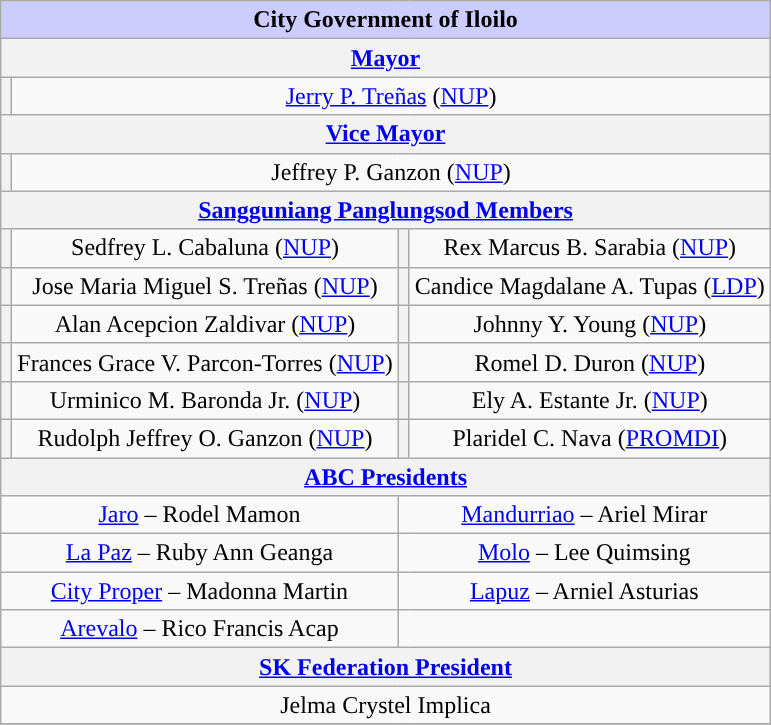<table class="wikitable" style="margin:0; margin-top:0;" align=center>
<tr>
<th colspan="4" align="center" style="background:#ccf;">City Government of Iloilo</th>
</tr>
<tr style="text-align:center;">
<th colspan="4" align="center"><a href='#'>Mayor</a></th>
</tr>
<tr style="text-align:center;">
<th style="background:"></th>
<td colspan="3" align="center"><a href='#'>Jerry P. Treñas</a> (<a href='#'>NUP</a>)</td>
</tr>
<tr style="text-align:center;">
<th colspan="4" align="center"><a href='#'>Vice Mayor</a></th>
</tr>
<tr style="text-align:center;">
<th style="background:"></th>
<td colspan="3" align="center">Jeffrey P. Ganzon (<a href='#'>NUP</a>)</td>
</tr>
<tr style="text-align:center;">
<th colspan="4" align="center"><a href='#'>Sangguniang Panglungsod Members</a></th>
</tr>
<tr style="text-align:center;">
<th style="background:"></th>
<td align="center">Sedfrey L. Cabaluna (<a href='#'>NUP</a>)</td>
<th style="background:"></th>
<td align="center">Rex Marcus B. Sarabia (<a href='#'>NUP</a>)</td>
</tr>
<tr>
<th style="background:"></th>
<td align="center">Jose Maria Miguel S. Treñas (<a href='#'>NUP</a>)</td>
<th style="background:"></th>
<td align="center">Candice Magdalane A. Tupas (<a href='#'>LDP</a>)</td>
</tr>
<tr>
<th style="background:"></th>
<td align="center">Alan Acepcion Zaldivar (<a href='#'>NUP</a>)</td>
<th style="background:"></th>
<td align="center">Johnny Y. Young (<a href='#'>NUP</a>)</td>
</tr>
<tr>
<th style="background:"></th>
<td align="center">Frances Grace V. Parcon-Torres (<a href='#'>NUP</a>)</td>
<th style="background:"></th>
<td align="center">Romel D. Duron (<a href='#'>NUP</a>)</td>
</tr>
<tr>
<th style="background:"></th>
<td align="center">Urminico M. Baronda Jr. (<a href='#'>NUP</a>)</td>
<th style="background:"></th>
<td align="center">Ely A. Estante Jr. (<a href='#'>NUP</a>)</td>
</tr>
<tr>
<th style="background:"></th>
<td align="center">Rudolph Jeffrey O. Ganzon (<a href='#'>NUP</a>)</td>
<th style="background:"></th>
<td align="center">Plaridel C. Nava (<a href='#'>PROMDI</a>)</td>
</tr>
<tr>
<th colspan="4" align="center"><a href='#'>ABC Presidents</a></th>
</tr>
<tr style="text-align:center;">
<td colspan="2" align="center"><a href='#'>Jaro</a> – Rodel Mamon</td>
<td colspan="2"><a href='#'>Mandurriao</a> – Ariel Mirar</td>
</tr>
<tr style="text-align: center;">
<td colspan="2" align="center"><a href='#'>La Paz</a> – Ruby Ann Geanga</td>
<td colspan="2"><a href='#'>Molo</a> – Lee Quimsing</td>
</tr>
<tr style="text-align: center;">
<td colspan="2" align="center"><a href='#'>City Proper</a> – Madonna Martin</td>
<td colspan="2"><a href='#'>Lapuz</a> – Arniel Asturias</td>
</tr>
<tr style="text-align: center;">
<td colspan="2" align="center"><a href='#'>Arevalo</a> – Rico Francis Acap</td>
<td colspan="2"></td>
</tr>
<tr style="text-align:center;">
<th colspan="4" align="center"><a href='#'>SK Federation President</a></th>
</tr>
<tr style="text-align:center;">
<td colspan="4" align="center">Jelma Crystel Implica</td>
</tr>
<tr>
</tr>
</table>
